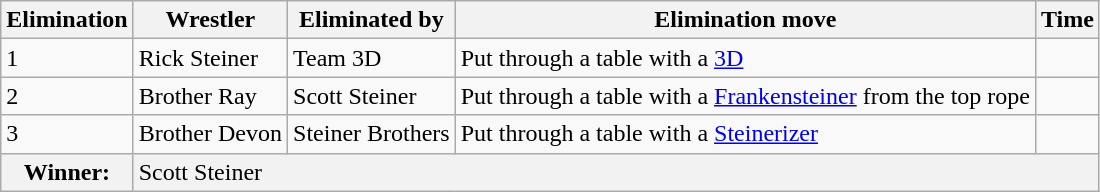<table class="wikitable">
<tr>
<th>Elimination</th>
<th>Wrestler</th>
<th>Eliminated by</th>
<th>Elimination move</th>
<th>Time</th>
</tr>
<tr>
<td>1</td>
<td>Rick Steiner</td>
<td>Team 3D</td>
<td>Put through a table with a <a href='#'>3D</a></td>
<td></td>
</tr>
<tr>
<td>2</td>
<td>Brother Ray</td>
<td>Scott Steiner</td>
<td>Put through a table with a <a href='#'>Frankensteiner</a> from the top rope</td>
<td></td>
</tr>
<tr>
<td>3</td>
<td>Brother Devon</td>
<td>Steiner Brothers</td>
<td>Put through a table with a <a href='#'>Steinerizer</a></td>
<td></td>
</tr>
<tr>
<th>Winner:</th>
<td colspan="5" bgcolor="#f2f2f2">Scott Steiner</td>
</tr>
</table>
